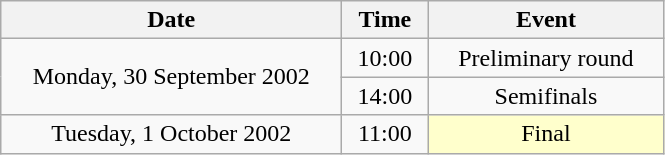<table class = "wikitable" style="text-align:center;">
<tr>
<th width=220>Date</th>
<th width=50>Time</th>
<th width=150>Event</th>
</tr>
<tr>
<td rowspan=2>Monday, 30 September 2002</td>
<td>10:00</td>
<td>Preliminary round</td>
</tr>
<tr>
<td>14:00</td>
<td>Semifinals</td>
</tr>
<tr>
<td>Tuesday, 1 October 2002</td>
<td>11:00</td>
<td bgcolor=ffffcc>Final</td>
</tr>
</table>
